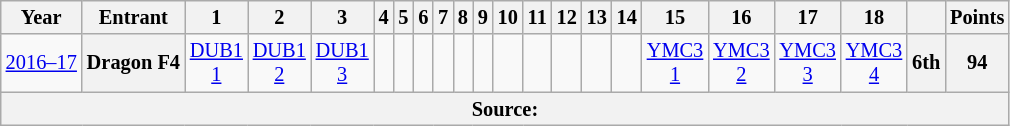<table class="wikitable" style="text-align:center; font-size:85%">
<tr>
<th>Year</th>
<th>Entrant</th>
<th>1</th>
<th>2</th>
<th>3</th>
<th>4</th>
<th>5</th>
<th>6</th>
<th>7</th>
<th>8</th>
<th>9</th>
<th>10</th>
<th>11</th>
<th>12</th>
<th>13</th>
<th>14</th>
<th>15</th>
<th>16</th>
<th>17</th>
<th>18</th>
<th></th>
<th>Points</th>
</tr>
<tr>
<td id=2016R nowrap><a href='#'>2016–17</a></td>
<th nowrap>Dragon F4</th>
<td><a href='#'>DUB1<br>1</a></td>
<td><a href='#'>DUB1<br>2</a></td>
<td><a href='#'>DUB1<br>3</a></td>
<td></td>
<td></td>
<td></td>
<td></td>
<td></td>
<td></td>
<td></td>
<td></td>
<td></td>
<td></td>
<td></td>
<td><a href='#'>YMC3<br>1</a></td>
<td><a href='#'>YMC3<br>2</a></td>
<td><a href='#'>YMC3<br>3</a></td>
<td><a href='#'>YMC3<br>4</a></td>
<th>6th</th>
<th>94</th>
</tr>
<tr>
<th colspan="100">Source:</th>
</tr>
</table>
